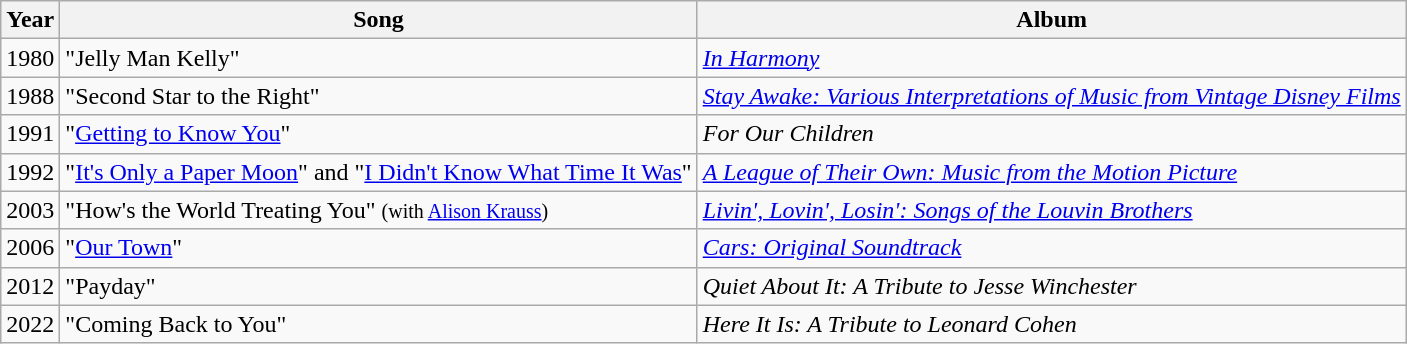<table class="wikitable">
<tr>
<th>Year</th>
<th>Song</th>
<th>Album</th>
</tr>
<tr>
<td>1980</td>
<td>"Jelly Man Kelly"</td>
<td><em><a href='#'>In Harmony</a></em></td>
</tr>
<tr>
<td>1988</td>
<td>"Second Star to the Right"</td>
<td><em><a href='#'>Stay Awake: Various Interpretations of Music from Vintage Disney Films</a></em></td>
</tr>
<tr>
<td>1991</td>
<td>"<a href='#'>Getting to Know You</a>"</td>
<td><em>For Our Children</em></td>
</tr>
<tr>
<td>1992</td>
<td>"<a href='#'>It's Only a Paper Moon</a>" and "<a href='#'>I Didn't Know What Time It Was</a>"</td>
<td><em><a href='#'>A League of Their Own: Music from the Motion Picture</a></em></td>
</tr>
<tr>
<td>2003</td>
<td>"How's the World Treating You" <small>(with <a href='#'>Alison Krauss</a>)</small></td>
<td><em><a href='#'>Livin', Lovin', Losin': Songs of the Louvin Brothers</a></em></td>
</tr>
<tr>
<td>2006</td>
<td>"<a href='#'>Our Town</a>"</td>
<td><em><a href='#'>Cars: Original Soundtrack</a></em></td>
</tr>
<tr>
<td>2012</td>
<td>"Payday"</td>
<td><em>Quiet About It: A Tribute to Jesse Winchester</em></td>
</tr>
<tr>
<td>2022</td>
<td>"Coming Back to You"</td>
<td><em>Here It Is: A Tribute to Leonard Cohen</em></td>
</tr>
</table>
